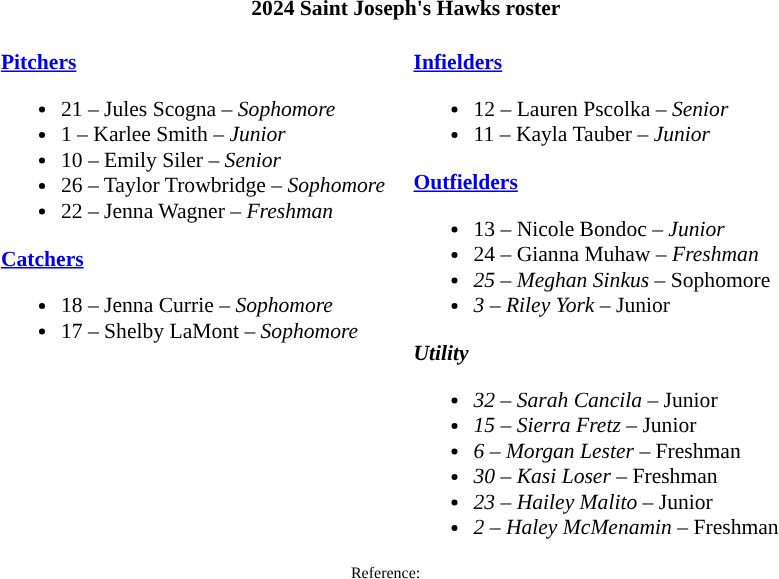<table class="toccolours" style="border-collapse:collapse; font-size:90%;">
<tr>
<th colspan=9>2024 Saint Joseph's Hawks roster</th>
</tr>
<tr>
<td width="03"> </td>
<td valign="top"><br><strong><a href='#'>Pitchers</a></strong><ul><li>21 – Jules Scogna – <em>Sophomore</em></li><li>1 – Karlee Smith – <em>Junior</em></li><li>10 – Emily Siler – <em>Senior</em></li><li>26 – Taylor Trowbridge – <em>Sophomore</em></li><li>22 – Jenna Wagner – <em>Freshman</em></li></ul><strong><a href='#'>Catchers</a></strong><ul><li>18 – Jenna Currie – <em>Sophomore</em></li><li>17 – Shelby LaMont – <em>Sophomore</em></li></ul></td>
<td width="15"> </td>
<td valign="top"><br><strong><a href='#'>Infielders</a></strong><ul><li>12 – Lauren Pscolka – <em>Senior</em></li><li>11 – Kayla Tauber – <em>Junior</em></li></ul><strong><a href='#'>Outfielders</a></strong><ul><li>13 – Nicole Bondoc – <em>Junior</em></li><li>24 – Gianna Muhaw – <em>Freshman</li><li>25 – Meghan Sinkus – </em>Sophomore<em></li><li>3 – Riley York – </em>Junior<em></li></ul><strong>Utility</strong><ul><li>32 – Sarah Cancila – </em>Junior<em></li><li>15 – Sierra Fretz – </em>Junior<em></li><li>6 – Morgan Lester – </em>Freshman<em></li><li>30 – Kasi Loser – </em>Freshman<em></li><li>23 – Hailey Malito – </em>Junior<em></li><li>2 – Haley McMenamin – </em>Freshman<em></li></ul></td>
<td width="25"> </td>
</tr>
<tr>
<td colspan="4"  style="font-size:8pt; text-align:center;"></em>Reference:<em></td>
</tr>
</table>
